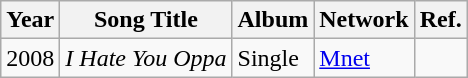<table class="wikitable">
<tr>
<th>Year</th>
<th>Song Title</th>
<th>Album</th>
<th>Network</th>
<th>Ref.</th>
</tr>
<tr>
<td>2008</td>
<td><em>I Hate You Oppa</em></td>
<td>Single</td>
<td><a href='#'>Mnet</a></td>
<td></td>
</tr>
</table>
